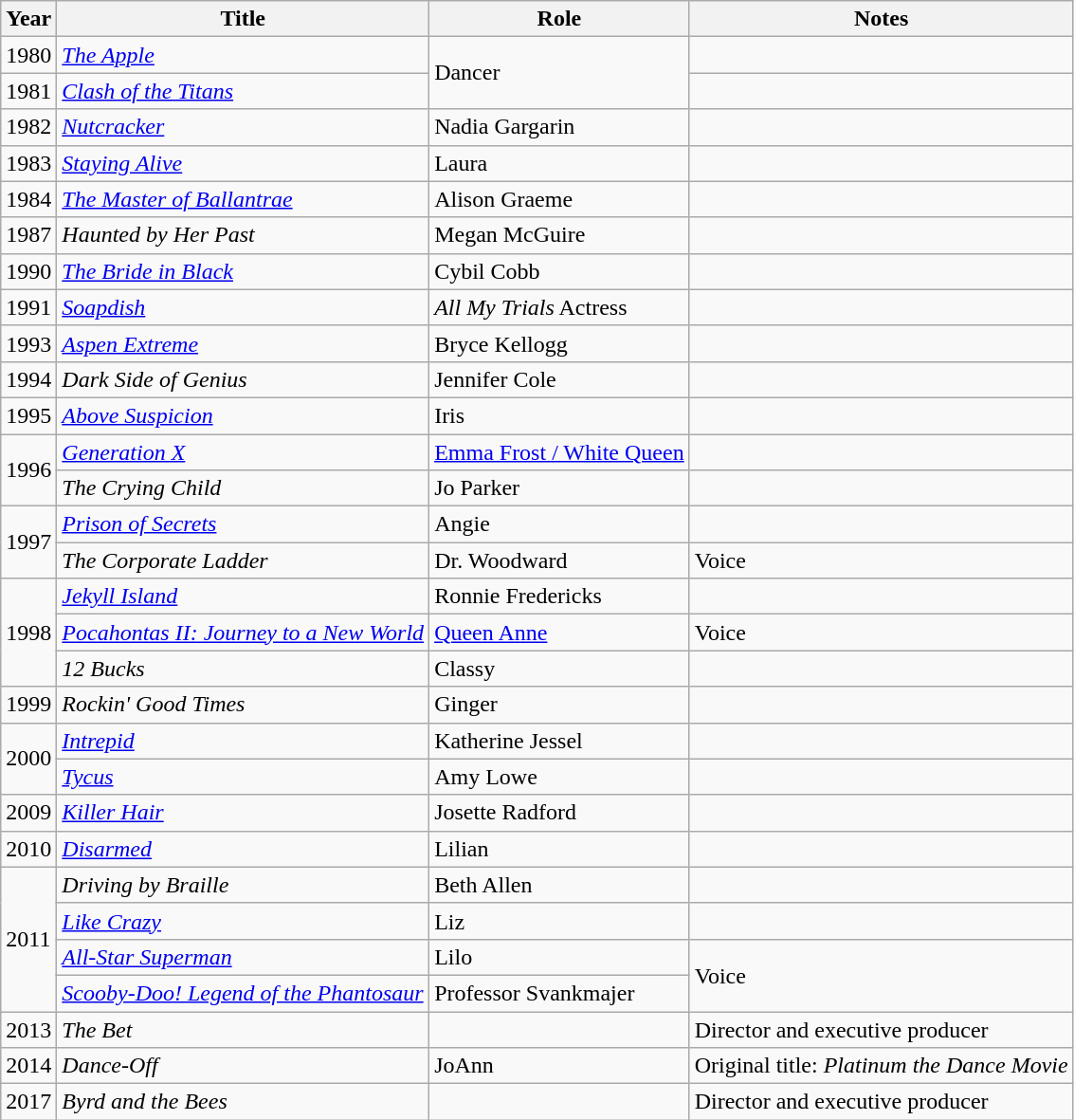<table class="wikitable sortable">
<tr>
<th>Year</th>
<th>Title</th>
<th>Role</th>
<th class="unsortable">Notes</th>
</tr>
<tr>
<td>1980</td>
<td><em><a href='#'>The Apple</a></em></td>
<td rowspan="2">Dancer</td>
<td></td>
</tr>
<tr>
<td>1981</td>
<td><em><a href='#'>Clash of the Titans</a></em></td>
<td></td>
</tr>
<tr>
<td>1982</td>
<td><em><a href='#'>Nutcracker</a></em></td>
<td>Nadia Gargarin</td>
<td></td>
</tr>
<tr>
<td>1983</td>
<td><em><a href='#'>Staying Alive</a></em></td>
<td>Laura</td>
<td></td>
</tr>
<tr>
<td>1984</td>
<td><em><a href='#'>The Master of Ballantrae</a></em></td>
<td>Alison Graeme</td>
<td></td>
</tr>
<tr>
<td>1987</td>
<td><em>Haunted by Her Past</em></td>
<td>Megan McGuire</td>
<td></td>
</tr>
<tr>
<td>1990</td>
<td><em><a href='#'>The Bride in Black</a></em></td>
<td>Cybil Cobb</td>
<td></td>
</tr>
<tr>
<td>1991</td>
<td><em><a href='#'>Soapdish</a></em></td>
<td><em>All My Trials</em> Actress</td>
<td></td>
</tr>
<tr>
<td>1993</td>
<td><em><a href='#'>Aspen Extreme</a></em></td>
<td>Bryce Kellogg</td>
<td></td>
</tr>
<tr>
<td>1994</td>
<td><em>Dark Side of Genius</em></td>
<td>Jennifer Cole</td>
<td></td>
</tr>
<tr>
<td>1995</td>
<td><em><a href='#'>Above Suspicion</a></em></td>
<td>Iris</td>
<td></td>
</tr>
<tr>
<td rowspan="2">1996</td>
<td><em><a href='#'>Generation X</a></em></td>
<td><a href='#'>Emma Frost / White Queen</a></td>
<td></td>
</tr>
<tr>
<td><em>The Crying Child</em></td>
<td>Jo Parker</td>
<td></td>
</tr>
<tr>
<td rowspan="2">1997</td>
<td><em><a href='#'>Prison of Secrets</a></em></td>
<td>Angie</td>
<td></td>
</tr>
<tr>
<td><em>The Corporate Ladder </em></td>
<td>Dr. Woodward</td>
<td>Voice</td>
</tr>
<tr>
<td rowspan="3">1998</td>
<td><em><a href='#'>Jekyll Island</a></em></td>
<td>Ronnie Fredericks</td>
<td></td>
</tr>
<tr>
<td><em><a href='#'>Pocahontas II: Journey to a New World</a></em></td>
<td><a href='#'>Queen Anne</a></td>
<td>Voice</td>
</tr>
<tr>
<td><em>12 Bucks</em></td>
<td>Classy</td>
<td></td>
</tr>
<tr>
<td>1999</td>
<td><em>Rockin' Good Times</em></td>
<td>Ginger</td>
<td></td>
</tr>
<tr>
<td rowspan="2">2000</td>
<td><em><a href='#'>Intrepid</a></em></td>
<td>Katherine Jessel</td>
<td></td>
</tr>
<tr>
<td><em><a href='#'>Tycus</a></em></td>
<td>Amy Lowe</td>
<td></td>
</tr>
<tr>
<td>2009</td>
<td><em><a href='#'>Killer Hair</a></em></td>
<td>Josette Radford</td>
<td></td>
</tr>
<tr>
<td>2010</td>
<td><em><a href='#'>Disarmed</a></em></td>
<td>Lilian</td>
<td></td>
</tr>
<tr>
<td rowspan="4">2011</td>
<td><em>Driving by Braille</em></td>
<td>Beth Allen</td>
<td></td>
</tr>
<tr>
<td><em><a href='#'>Like Crazy</a></em></td>
<td>Liz</td>
<td></td>
</tr>
<tr>
<td><em><a href='#'>All-Star Superman</a></em></td>
<td>Lilo</td>
<td rowspan="2">Voice</td>
</tr>
<tr>
<td><em><a href='#'>Scooby-Doo! Legend of the Phantosaur</a></em></td>
<td>Professor Svankmajer</td>
</tr>
<tr>
<td>2013</td>
<td><em>The Bet</em></td>
<td></td>
<td>Director and executive producer</td>
</tr>
<tr>
<td>2014</td>
<td><em>Dance-Off</em></td>
<td>JoAnn</td>
<td>Original title: <em>Platinum the Dance Movie</em></td>
</tr>
<tr>
<td>2017</td>
<td><em>Byrd and the Bees</em></td>
<td></td>
<td>Director and executive producer</td>
</tr>
</table>
